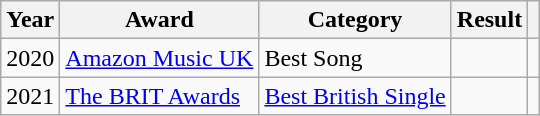<table class="wikitable sortable plainrowheaders">
<tr>
<th scope="col">Year</th>
<th scope="col">Award</th>
<th scope="col">Category</th>
<th scope="col">Result</th>
<th scope="col"></th>
</tr>
<tr>
<td>2020</td>
<td><a href='#'>Amazon Music UK</a></td>
<td>Best Song</td>
<td></td>
<td align="center"></td>
</tr>
<tr>
<td>2021</td>
<td><a href='#'>The BRIT Awards</a></td>
<td><a href='#'>Best British Single</a></td>
<td></td>
<td align="center"></td>
</tr>
</table>
